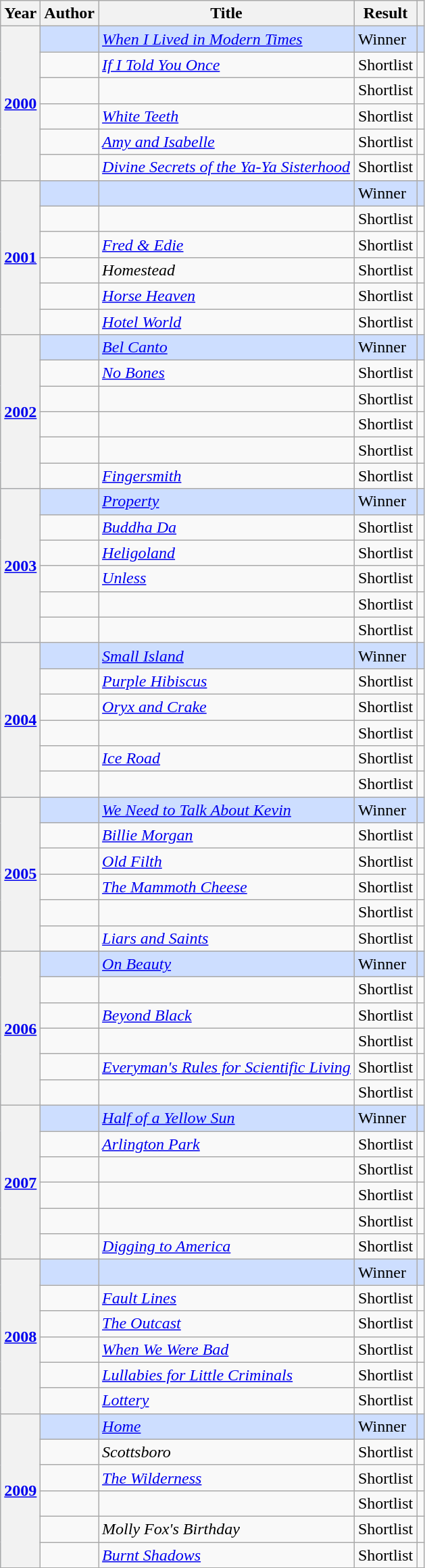<table class="wikitable sortable mw-collapsible">
<tr>
<th scope=col>Year</th>
<th scope=col>Author</th>
<th scope=col>Title</th>
<th scope=col>Result</th>
<th scope=col class="unsortable"></th>
</tr>
<tr style=background:#cddeff>
<th scope=rowgroup rowspan="6"><a href='#'>2000</a></th>
<td></td>
<td><em><a href='#'>When I Lived in Modern Times</a></em></td>
<td>Winner</td>
<td></td>
</tr>
<tr>
<td></td>
<td><em><a href='#'>If I Told You Once</a></em></td>
<td>Shortlist</td>
<td></td>
</tr>
<tr>
<td></td>
<td><em></em></td>
<td>Shortlist</td>
<td></td>
</tr>
<tr>
<td></td>
<td><em><a href='#'>White Teeth</a></em></td>
<td>Shortlist</td>
<td></td>
</tr>
<tr>
<td></td>
<td><em><a href='#'>Amy and Isabelle</a></em></td>
<td>Shortlist</td>
<td></td>
</tr>
<tr>
<td></td>
<td><em><a href='#'>Divine Secrets of the Ya-Ya Sisterhood</a></em></td>
<td>Shortlist</td>
<td></td>
</tr>
<tr style=background:#cddeff>
<th scope=rowgroup rowspan="6"><a href='#'>2001</a></th>
<td></td>
<td><em></em></td>
<td>Winner</td>
<td></td>
</tr>
<tr>
<td></td>
<td><em></em></td>
<td>Shortlist</td>
<td></td>
</tr>
<tr>
<td></td>
<td><em><a href='#'>Fred & Edie</a></em></td>
<td>Shortlist</td>
<td></td>
</tr>
<tr>
<td></td>
<td><em>Homestead</em></td>
<td>Shortlist</td>
<td></td>
</tr>
<tr>
<td></td>
<td><em><a href='#'>Horse Heaven</a></em></td>
<td>Shortlist</td>
<td></td>
</tr>
<tr>
<td></td>
<td><em><a href='#'>Hotel World</a></em></td>
<td>Shortlist</td>
<td></td>
</tr>
<tr style=background:#cddeff>
<th scope=rowgroup rowspan="6"><a href='#'>2002</a></th>
<td></td>
<td><em><a href='#'>Bel Canto</a></em></td>
<td>Winner</td>
<td></td>
</tr>
<tr>
<td></td>
<td><em><a href='#'>No Bones</a></em></td>
<td>Shortlist</td>
<td></td>
</tr>
<tr>
<td></td>
<td><em></em></td>
<td>Shortlist</td>
<td></td>
</tr>
<tr>
<td></td>
<td><em></em></td>
<td>Shortlist</td>
<td></td>
</tr>
<tr>
<td></td>
<td><em></em></td>
<td>Shortlist</td>
<td></td>
</tr>
<tr>
<td></td>
<td><em><a href='#'>Fingersmith</a></em></td>
<td>Shortlist</td>
<td></td>
</tr>
<tr style=background:#cddeff>
<th scope=rowgroup rowspan="6"><a href='#'>2003</a></th>
<td></td>
<td><em><a href='#'>Property</a></em></td>
<td>Winner</td>
<td></td>
</tr>
<tr>
<td></td>
<td><em><a href='#'>Buddha Da</a></em></td>
<td>Shortlist</td>
<td></td>
</tr>
<tr>
<td></td>
<td><em><a href='#'>Heligoland</a></em></td>
<td>Shortlist</td>
<td></td>
</tr>
<tr>
<td></td>
<td><em><a href='#'>Unless</a></em></td>
<td>Shortlist</td>
<td></td>
</tr>
<tr>
<td></td>
<td><em></em></td>
<td>Shortlist</td>
<td></td>
</tr>
<tr>
<td></td>
<td><em></em></td>
<td>Shortlist</td>
<td></td>
</tr>
<tr style=background:#cddeff>
<th scope=rowgroup rowspan="6"><a href='#'>2004</a></th>
<td></td>
<td><em><a href='#'>Small Island</a></em></td>
<td>Winner</td>
<td></td>
</tr>
<tr>
<td></td>
<td><em><a href='#'>Purple Hibiscus</a></em></td>
<td>Shortlist</td>
<td></td>
</tr>
<tr>
<td></td>
<td><em><a href='#'>Oryx and Crake</a></em></td>
<td>Shortlist</td>
<td></td>
</tr>
<tr>
<td></td>
<td><em></em></td>
<td>Shortlist</td>
<td></td>
</tr>
<tr>
<td></td>
<td><em><a href='#'>Ice Road</a></em></td>
<td>Shortlist</td>
<td></td>
</tr>
<tr>
<td></td>
<td><em></em></td>
<td>Shortlist</td>
<td></td>
</tr>
<tr style=background:#cddeff>
<th scope=rowgroup rowspan="6"><a href='#'>2005</a></th>
<td></td>
<td><em><a href='#'>We Need to Talk About Kevin</a></em></td>
<td>Winner</td>
<td></td>
</tr>
<tr>
<td></td>
<td><em><a href='#'>Billie Morgan</a></em></td>
<td>Shortlist</td>
<td></td>
</tr>
<tr>
<td></td>
<td><em><a href='#'>Old Filth</a></em></td>
<td>Shortlist</td>
<td></td>
</tr>
<tr>
<td></td>
<td><em><a href='#'>The Mammoth Cheese</a></em></td>
<td>Shortlist</td>
<td></td>
</tr>
<tr>
<td></td>
<td><em></em></td>
<td>Shortlist</td>
<td></td>
</tr>
<tr>
<td></td>
<td><em><a href='#'>Liars and Saints</a></em></td>
<td>Shortlist</td>
<td></td>
</tr>
<tr style=background:#cddeff>
<th scope=rowgroup rowspan="6"><a href='#'>2006</a></th>
<td></td>
<td><em><a href='#'>On Beauty</a></em></td>
<td>Winner</td>
<td></td>
</tr>
<tr>
<td></td>
<td><em></em></td>
<td>Shortlist</td>
<td></td>
</tr>
<tr>
<td></td>
<td><em><a href='#'>Beyond Black</a></em></td>
<td>Shortlist</td>
<td></td>
</tr>
<tr>
<td></td>
<td><em></em></td>
<td>Shortlist</td>
<td></td>
</tr>
<tr>
<td></td>
<td><em><a href='#'>Everyman's Rules for Scientific Living</a></em></td>
<td>Shortlist</td>
<td></td>
</tr>
<tr>
<td></td>
<td><em></em></td>
<td>Shortlist</td>
<td></td>
</tr>
<tr style=background:#cddeff>
<th scope=rowgroup rowspan="6"><a href='#'>2007</a></th>
<td></td>
<td><em><a href='#'>Half of a Yellow Sun</a></em></td>
<td>Winner</td>
<td></td>
</tr>
<tr>
<td></td>
<td><em><a href='#'>Arlington Park</a></em></td>
<td>Shortlist</td>
<td></td>
</tr>
<tr>
<td></td>
<td><em></em></td>
<td>Shortlist</td>
<td></td>
</tr>
<tr>
<td></td>
<td><em></em></td>
<td>Shortlist</td>
<td></td>
</tr>
<tr>
<td></td>
<td><em></em></td>
<td>Shortlist</td>
<td></td>
</tr>
<tr>
<td></td>
<td><em><a href='#'>Digging to America</a></em></td>
<td>Shortlist</td>
<td></td>
</tr>
<tr style=background:#cddeff>
<th scope=rowgroup rowspan="6"><a href='#'>2008</a></th>
<td></td>
<td><em></em></td>
<td>Winner</td>
<td></td>
</tr>
<tr>
<td></td>
<td><em><a href='#'>Fault Lines</a></em></td>
<td>Shortlist</td>
<td></td>
</tr>
<tr>
<td></td>
<td><em><a href='#'>The Outcast</a></em></td>
<td>Shortlist</td>
<td></td>
</tr>
<tr>
<td></td>
<td><em><a href='#'>When We Were Bad</a></em></td>
<td>Shortlist</td>
<td></td>
</tr>
<tr>
<td></td>
<td><em><a href='#'>Lullabies for Little Criminals</a></em></td>
<td>Shortlist</td>
<td></td>
</tr>
<tr>
<td></td>
<td><a href='#'><em>Lottery</em></a></td>
<td>Shortlist</td>
<td></td>
</tr>
<tr style=background:#cddeff>
<th scope=rowgroup rowspan="6"><a href='#'>2009</a></th>
<td></td>
<td><em><a href='#'>Home</a></em></td>
<td>Winner</td>
<td></td>
</tr>
<tr>
<td></td>
<td><em>Scottsboro</em></td>
<td>Shortlist</td>
<td></td>
</tr>
<tr>
<td></td>
<td><em><a href='#'>The Wilderness</a></em></td>
<td>Shortlist</td>
<td></td>
</tr>
<tr>
<td></td>
<td><em></em></td>
<td>Shortlist</td>
<td></td>
</tr>
<tr>
<td></td>
<td><em>Molly Fox's Birthday</em></td>
<td>Shortlist</td>
<td></td>
</tr>
<tr>
<td></td>
<td><em><a href='#'>Burnt Shadows</a></em></td>
<td>Shortlist</td>
<td></td>
</tr>
</table>
